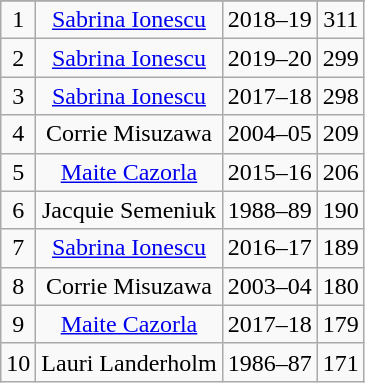<table class="wikitable">
<tr>
</tr>
<tr>
</tr>
<tr align=center>
<td>1</td>
<td><a href='#'>Sabrina Ionescu</a></td>
<td>2018–19</td>
<td>311</td>
</tr>
<tr align=center>
<td>2</td>
<td><a href='#'>Sabrina Ionescu</a></td>
<td>2019–20</td>
<td>299</td>
</tr>
<tr align=center>
<td>3</td>
<td><a href='#'>Sabrina Ionescu</a></td>
<td>2017–18</td>
<td>298</td>
</tr>
<tr align=center>
<td>4</td>
<td>Corrie Misuzawa</td>
<td>2004–05</td>
<td>209</td>
</tr>
<tr align=center>
<td>5</td>
<td><a href='#'>Maite Cazorla</a></td>
<td>2015–16</td>
<td>206</td>
</tr>
<tr align=center>
<td>6</td>
<td>Jacquie Semeniuk</td>
<td>1988–89</td>
<td>190</td>
</tr>
<tr align=center>
<td>7</td>
<td><a href='#'>Sabrina Ionescu</a></td>
<td>2016–17</td>
<td>189</td>
</tr>
<tr align=center>
<td>8</td>
<td>Corrie Misuzawa</td>
<td>2003–04</td>
<td>180</td>
</tr>
<tr align=center>
<td>9</td>
<td><a href='#'>Maite Cazorla</a></td>
<td>2017–18</td>
<td>179</td>
</tr>
<tr align=center>
<td>10</td>
<td>Lauri Landerholm</td>
<td>1986–87</td>
<td>171</td>
</tr>
</table>
